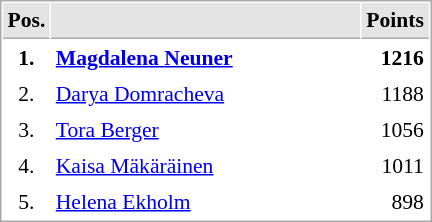<table cellspacing="1" cellpadding="3" style="border:1px solid #AAAAAA;font-size:90%">
<tr bgcolor="#E4E4E4">
<th style="border-bottom:1px solid #AAAAAA" width=10>Pos.</th>
<th style="border-bottom:1px solid #AAAAAA" width=200></th>
<th style="border-bottom:1px solid #AAAAAA" width=20>Points</th>
</tr>
<tr>
<td align="center"><strong>1.</strong></td>
<td> <strong><a href='#'>Magdalena Neuner</a></strong></td>
<td align="right"><strong>1216</strong></td>
</tr>
<tr>
<td align="center">2.</td>
<td> <a href='#'>Darya Domracheva</a></td>
<td align="right">1188</td>
</tr>
<tr>
<td align="center">3.</td>
<td> <a href='#'>Tora Berger</a></td>
<td align="right">1056</td>
</tr>
<tr>
<td align="center">4.</td>
<td> <a href='#'>Kaisa Mäkäräinen</a></td>
<td align="right">1011</td>
</tr>
<tr>
<td align="center">5.</td>
<td> <a href='#'>Helena Ekholm</a></td>
<td align="right">898</td>
</tr>
</table>
